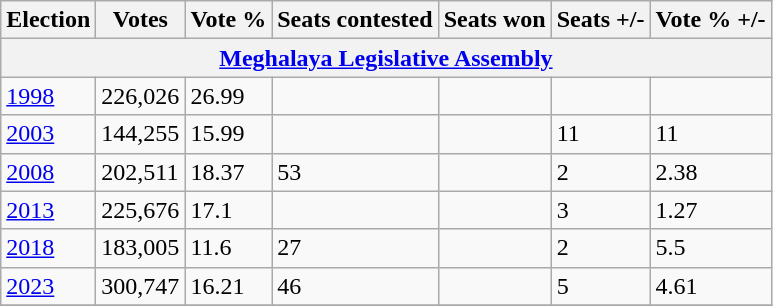<table class="wikitable sortable">
<tr>
<th>Election</th>
<th>Votes</th>
<th>Vote %</th>
<th>Seats contested</th>
<th>Seats won</th>
<th>Seats +/-</th>
<th>Vote % +/-</th>
</tr>
<tr>
<th colspan="7"><a href='#'>Meghalaya Legislative Assembly</a></th>
</tr>
<tr>
<td><a href='#'>1998</a></td>
<td>226,026</td>
<td>26.99</td>
<td></td>
<td></td>
<td></td>
<td></td>
</tr>
<tr>
<td><a href='#'>2003</a></td>
<td>144,255</td>
<td>15.99</td>
<td></td>
<td></td>
<td> 11</td>
<td> 11</td>
</tr>
<tr>
<td><a href='#'>2008</a></td>
<td>202,511</td>
<td>18.37</td>
<td>53</td>
<td></td>
<td> 2</td>
<td> 2.38</td>
</tr>
<tr>
<td><a href='#'>2013</a></td>
<td>225,676</td>
<td>17.1</td>
<td></td>
<td></td>
<td> 3</td>
<td> 1.27</td>
</tr>
<tr>
<td><a href='#'>2018</a></td>
<td>183,005</td>
<td>11.6</td>
<td>27</td>
<td></td>
<td> 2</td>
<td> 5.5</td>
</tr>
<tr>
<td><a href='#'>2023</a></td>
<td>300,747</td>
<td>16.21</td>
<td>46</td>
<td></td>
<td> 5</td>
<td> 4.61</td>
</tr>
<tr>
</tr>
</table>
